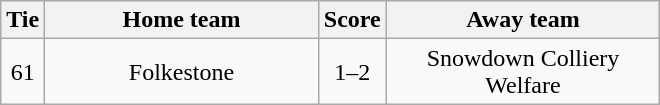<table class="wikitable" style="text-align:center;">
<tr>
<th width=20>Tie</th>
<th width=175>Home team</th>
<th width=20>Score</th>
<th width=175>Away team</th>
</tr>
<tr>
<td>61</td>
<td>Folkestone</td>
<td>1–2</td>
<td>Snowdown Colliery Welfare</td>
</tr>
</table>
